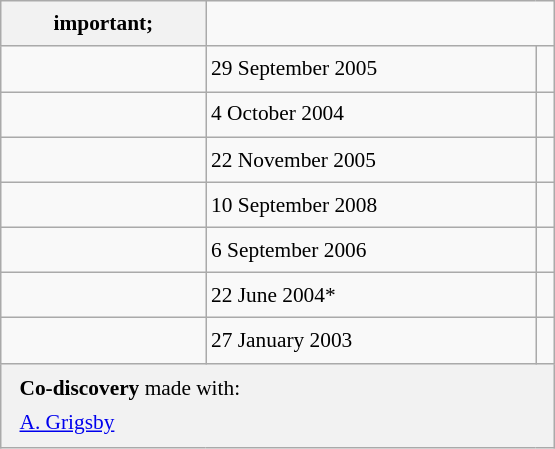<table class="wikitable" style="font-size: 89%; float: left; width: 26em; margin-right: 1em; line-height: 1.65em">
<tr>
<th>important;</th>
</tr>
<tr>
<td></td>
<td>29 September 2005</td>
<td></td>
</tr>
<tr>
<td></td>
<td>4 October 2004</td>
<td></td>
</tr>
<tr>
<td></td>
<td>22 November 2005</td>
<td></td>
</tr>
<tr>
<td></td>
<td>10 September 2008</td>
<td></td>
</tr>
<tr>
<td></td>
<td>6 September 2006</td>
<td></td>
</tr>
<tr>
<td></td>
<td>22 June 2004*</td>
<td></td>
</tr>
<tr>
<td></td>
<td>27 January 2003</td>
<td></td>
</tr>
<tr>
<th colspan=3 style="font-weight: normal; text-align: left; padding: 4px 12px;"><strong>Co-discovery</strong> made with:<br> <a href='#'>A. Grigsby</a></th>
</tr>
</table>
